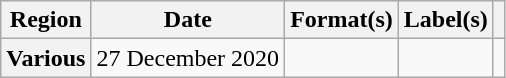<table class="wikitable plainrowheaders">
<tr>
<th scope="col">Region</th>
<th scope="col">Date</th>
<th scope="col">Format(s)</th>
<th scope="col">Label(s)</th>
<th scope="col"></th>
</tr>
<tr>
<th scope="row">Various</th>
<td>27 December 2020</td>
<td></td>
<td></td>
<td></td>
</tr>
</table>
